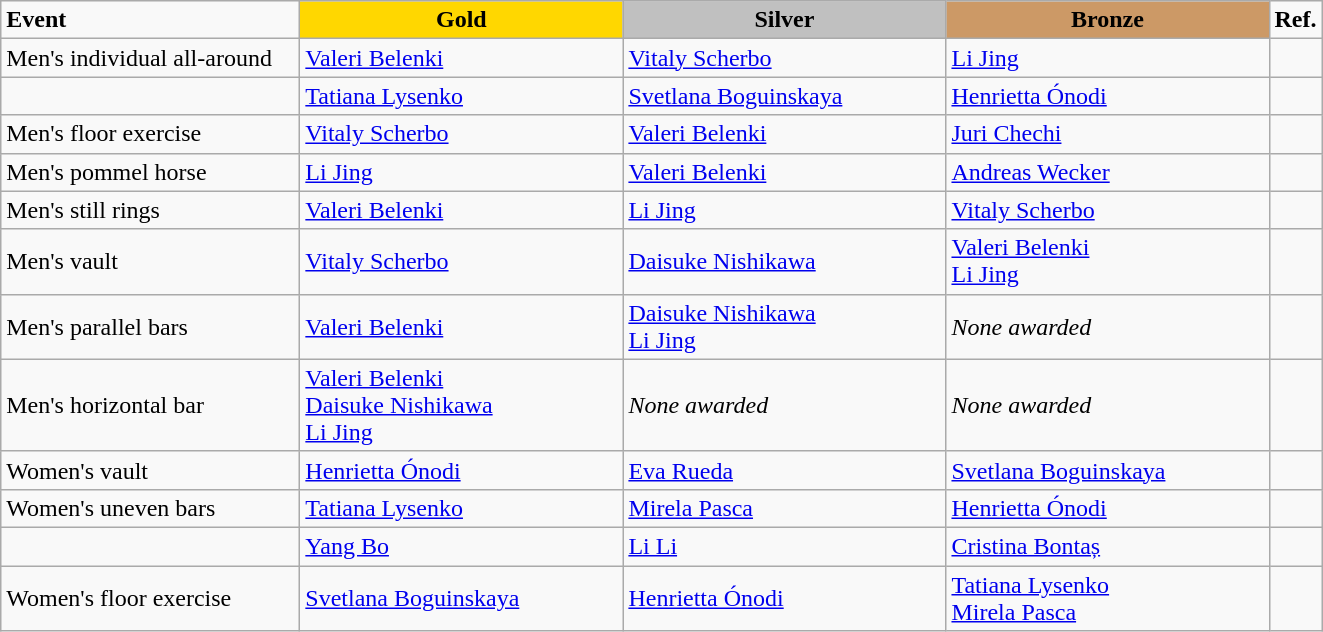<table class="wikitable">
<tr>
<td style="width:12em;"><strong>Event</strong></td>
<td style="text-align:center; background:gold; width:13em;"><strong>Gold</strong></td>
<td style="text-align:center; background:silver; width:13em;"><strong>Silver</strong></td>
<td style="text-align:center; background:#c96; width:13em;"><strong>Bronze</strong></td>
<td style="width:1em;"><strong>Ref.</strong></td>
</tr>
<tr>
<td>Men's individual all-around</td>
<td> <a href='#'>Valeri Belenki</a></td>
<td> <a href='#'>Vitaly Scherbo</a></td>
<td> <a href='#'>Li Jing</a></td>
<td></td>
</tr>
<tr>
<td></td>
<td> <a href='#'>Tatiana Lysenko</a></td>
<td> <a href='#'>Svetlana Boguinskaya</a></td>
<td> <a href='#'>Henrietta Ónodi</a></td>
<td></td>
</tr>
<tr>
<td>Men's floor exercise</td>
<td> <a href='#'>Vitaly Scherbo</a></td>
<td> <a href='#'>Valeri Belenki</a></td>
<td> <a href='#'>Juri Chechi</a></td>
<td></td>
</tr>
<tr>
<td>Men's pommel horse</td>
<td> <a href='#'>Li Jing</a></td>
<td> <a href='#'>Valeri Belenki</a></td>
<td> <a href='#'>Andreas Wecker</a></td>
<td></td>
</tr>
<tr>
<td>Men's still rings</td>
<td> <a href='#'>Valeri Belenki</a></td>
<td> <a href='#'>Li Jing</a></td>
<td> <a href='#'>Vitaly Scherbo</a></td>
<td></td>
</tr>
<tr>
<td>Men's vault</td>
<td> <a href='#'>Vitaly Scherbo</a></td>
<td> <a href='#'>Daisuke Nishikawa</a></td>
<td> <a href='#'>Valeri Belenki</a><br> <a href='#'>Li Jing</a></td>
<td></td>
</tr>
<tr>
<td>Men's parallel bars</td>
<td> <a href='#'>Valeri Belenki</a></td>
<td> <a href='#'>Daisuke Nishikawa</a><br> <a href='#'>Li Jing</a></td>
<td><em>None awarded</em></td>
<td></td>
</tr>
<tr>
<td>Men's horizontal bar</td>
<td> <a href='#'>Valeri Belenki</a><br> <a href='#'>Daisuke Nishikawa</a><br> <a href='#'>Li Jing</a></td>
<td><em>None awarded</em></td>
<td><em>None awarded</em></td>
<td></td>
</tr>
<tr>
<td>Women's vault</td>
<td> <a href='#'>Henrietta Ónodi</a></td>
<td> <a href='#'>Eva Rueda</a></td>
<td> <a href='#'>Svetlana Boguinskaya</a></td>
<td></td>
</tr>
<tr>
<td>Women's uneven bars</td>
<td> <a href='#'>Tatiana Lysenko</a></td>
<td> <a href='#'>Mirela Pasca</a></td>
<td> <a href='#'>Henrietta Ónodi</a></td>
<td></td>
</tr>
<tr>
<td></td>
<td> <a href='#'>Yang Bo</a></td>
<td> <a href='#'>Li Li</a></td>
<td> <a href='#'>Cristina Bontaș</a></td>
<td></td>
</tr>
<tr>
<td>Women's floor exercise</td>
<td> <a href='#'>Svetlana Boguinskaya</a></td>
<td> <a href='#'>Henrietta Ónodi</a></td>
<td> <a href='#'>Tatiana Lysenko</a> <br>  <a href='#'>Mirela Pasca</a></td>
<td></td>
</tr>
</table>
